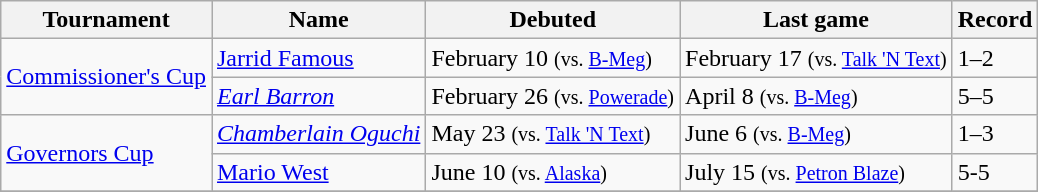<table class="wikitable">
<tr>
<th>Tournament</th>
<th>Name</th>
<th>Debuted</th>
<th>Last game</th>
<th>Record</th>
</tr>
<tr>
<td rowspan=2><a href='#'>Commissioner's Cup</a></td>
<td><a href='#'>Jarrid Famous</a></td>
<td>February 10 <small>(vs. <a href='#'>B-Meg</a>)</small></td>
<td>February 17 <small>(vs. <a href='#'>Talk 'N Text</a>)</small></td>
<td>1–2</td>
</tr>
<tr>
<td><em><a href='#'>Earl Barron</a></em></td>
<td>February 26 <small>(vs. <a href='#'>Powerade</a>)</small></td>
<td>April 8 <small>(vs. <a href='#'>B-Meg</a>)</small></td>
<td>5–5</td>
</tr>
<tr>
<td rowspan=2><a href='#'>Governors Cup</a></td>
<td><em><a href='#'>Chamberlain Oguchi</a></em></td>
<td>May 23 <small>(vs. <a href='#'>Talk 'N Text</a>)</small></td>
<td>June 6 <small>(vs. <a href='#'>B-Meg</a>)</small></td>
<td>1–3</td>
</tr>
<tr>
<td><a href='#'>Mario West</a></td>
<td>June 10 <small>(vs. <a href='#'>Alaska</a>)</small></td>
<td>July 15 <small>(vs. <a href='#'>Petron Blaze</a>)</small></td>
<td>5-5</td>
</tr>
<tr>
</tr>
</table>
